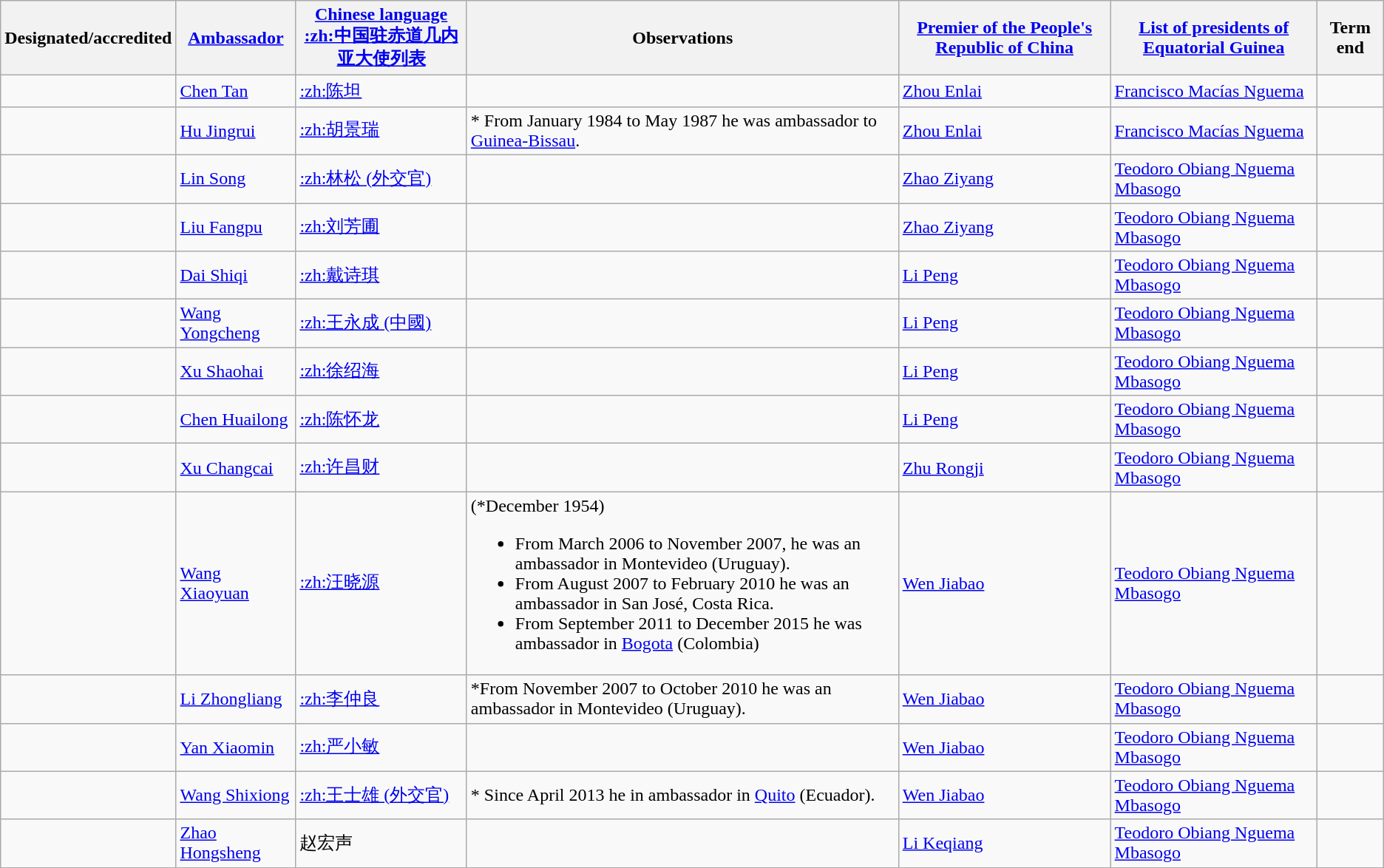<table class="wikitable sortable">
<tr>
<th>Designated/accredited</th>
<th><a href='#'>Ambassador</a></th>
<th><a href='#'>Chinese language</a><br><a href='#'>:zh:中国驻赤道几内亚大使列表</a></th>
<th>Observations</th>
<th><a href='#'>Premier of the People's Republic of China</a></th>
<th><a href='#'>List of presidents of Equatorial Guinea</a></th>
<th>Term end</th>
</tr>
<tr>
<td></td>
<td><a href='#'>Chen Tan</a></td>
<td><a href='#'>:zh:陈坦</a></td>
<td></td>
<td><a href='#'>Zhou Enlai</a></td>
<td><a href='#'>Francisco Macías Nguema</a></td>
<td></td>
</tr>
<tr>
<td></td>
<td><a href='#'>Hu Jingrui</a></td>
<td><a href='#'>:zh:胡景瑞</a></td>
<td>* From January 1984 to May 1987 he was ambassador to <a href='#'>Guinea-Bissau</a>.</td>
<td><a href='#'>Zhou Enlai</a></td>
<td><a href='#'>Francisco Macías Nguema</a></td>
<td></td>
</tr>
<tr>
<td></td>
<td><a href='#'>Lin Song</a></td>
<td><a href='#'>:zh:林松 (外交官)</a></td>
<td></td>
<td><a href='#'>Zhao Ziyang</a></td>
<td><a href='#'>Teodoro Obiang Nguema Mbasogo</a></td>
<td></td>
</tr>
<tr>
<td></td>
<td><a href='#'>Liu Fangpu</a></td>
<td><a href='#'>:zh:刘芳圃</a></td>
<td></td>
<td><a href='#'>Zhao Ziyang</a></td>
<td><a href='#'>Teodoro Obiang Nguema Mbasogo</a></td>
<td></td>
</tr>
<tr>
<td></td>
<td><a href='#'>Dai Shiqi</a></td>
<td><a href='#'>:zh:戴诗琪</a></td>
<td></td>
<td><a href='#'>Li Peng</a></td>
<td><a href='#'>Teodoro Obiang Nguema Mbasogo</a></td>
<td></td>
</tr>
<tr>
<td></td>
<td><a href='#'>Wang Yongcheng</a></td>
<td><a href='#'>:zh:王永成 (中國)</a></td>
<td></td>
<td><a href='#'>Li Peng</a></td>
<td><a href='#'>Teodoro Obiang Nguema Mbasogo</a></td>
<td></td>
</tr>
<tr>
<td></td>
<td><a href='#'>Xu Shaohai</a></td>
<td><a href='#'>:zh:徐绍海</a></td>
<td></td>
<td><a href='#'>Li Peng</a></td>
<td><a href='#'>Teodoro Obiang Nguema Mbasogo</a></td>
<td></td>
</tr>
<tr>
<td></td>
<td><a href='#'>Chen Huailong</a></td>
<td><a href='#'>:zh:陈怀龙</a></td>
<td></td>
<td><a href='#'>Li Peng</a></td>
<td><a href='#'>Teodoro Obiang Nguema Mbasogo</a></td>
<td></td>
</tr>
<tr>
<td></td>
<td><a href='#'>Xu Changcai</a></td>
<td><a href='#'>:zh:许昌财</a></td>
<td></td>
<td><a href='#'>Zhu Rongji</a></td>
<td><a href='#'>Teodoro Obiang Nguema Mbasogo</a></td>
<td></td>
</tr>
<tr>
<td></td>
<td><a href='#'>Wang Xiaoyuan</a></td>
<td><a href='#'>:zh:汪晓源</a></td>
<td>(*December 1954)<br><ul><li>From March 2006 to November 2007, he was an ambassador in Montevideo (Uruguay).</li><li>From August 2007 to February 2010 he was an ambassador in San José, Costa Rica.</li><li>From September 2011 to December 2015 he was ambassador in <a href='#'>Bogota</a> (Colombia)</li></ul></td>
<td><a href='#'>Wen Jiabao</a></td>
<td><a href='#'>Teodoro Obiang Nguema Mbasogo</a></td>
<td></td>
</tr>
<tr>
<td></td>
<td><a href='#'>Li Zhongliang</a></td>
<td><a href='#'>:zh:李仲良</a></td>
<td>*From November 2007 to October 2010 he was an ambassador in Montevideo (Uruguay).</td>
<td><a href='#'>Wen Jiabao</a></td>
<td><a href='#'>Teodoro Obiang Nguema Mbasogo</a></td>
<td></td>
</tr>
<tr>
<td></td>
<td><a href='#'>Yan Xiaomin</a></td>
<td><a href='#'>:zh:严小敏</a></td>
<td></td>
<td><a href='#'>Wen Jiabao</a></td>
<td><a href='#'>Teodoro Obiang Nguema Mbasogo</a></td>
<td></td>
</tr>
<tr>
<td></td>
<td><a href='#'>Wang Shixiong</a></td>
<td><a href='#'>:zh:王士雄 (外交官)</a></td>
<td>* Since April 2013 he in ambassador in <a href='#'>Quito</a> (Ecuador).</td>
<td><a href='#'>Wen Jiabao</a></td>
<td><a href='#'>Teodoro Obiang Nguema Mbasogo</a></td>
<td></td>
</tr>
<tr>
<td></td>
<td><a href='#'>Zhao Hongsheng</a></td>
<td>赵宏声</td>
<td></td>
<td><a href='#'>Li Keqiang</a></td>
<td><a href='#'>Teodoro Obiang Nguema Mbasogo</a></td>
<td></td>
</tr>
</table>
